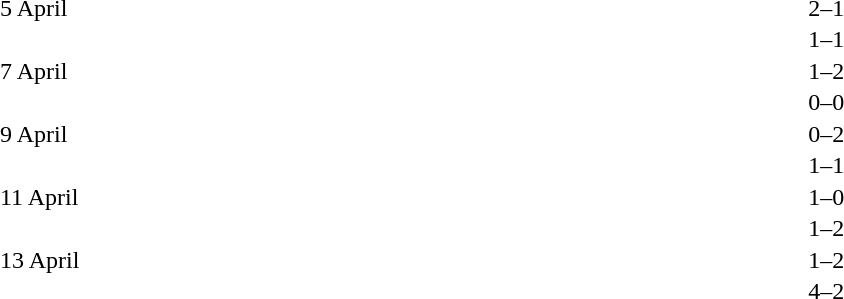<table cellspacing=1 width=70%>
<tr>
<th width=25%></th>
<th width=30%></th>
<th width=15%></th>
<th width=30%></th>
</tr>
<tr>
<td>5 April</td>
<td align=right></td>
<td align=center>2–1</td>
<td></td>
</tr>
<tr>
<td></td>
<td align=right></td>
<td align=center>1–1</td>
<td></td>
</tr>
<tr>
<td>7 April</td>
<td align=right></td>
<td align=center>1–2</td>
<td></td>
</tr>
<tr>
<td></td>
<td align=right></td>
<td align=center>0–0</td>
<td></td>
</tr>
<tr>
<td>9 April</td>
<td align=right></td>
<td align=center>0–2</td>
<td></td>
</tr>
<tr>
<td></td>
<td align=right></td>
<td align=center>1–1</td>
<td></td>
</tr>
<tr>
<td>11 April</td>
<td align=right></td>
<td align=center>1–0</td>
<td></td>
</tr>
<tr>
<td></td>
<td align=right></td>
<td align=center>1–2</td>
<td></td>
</tr>
<tr>
<td>13 April</td>
<td align=right></td>
<td align=center>1–2</td>
<td></td>
</tr>
<tr>
<td></td>
<td align=right></td>
<td align=center>4–2</td>
<td></td>
</tr>
</table>
